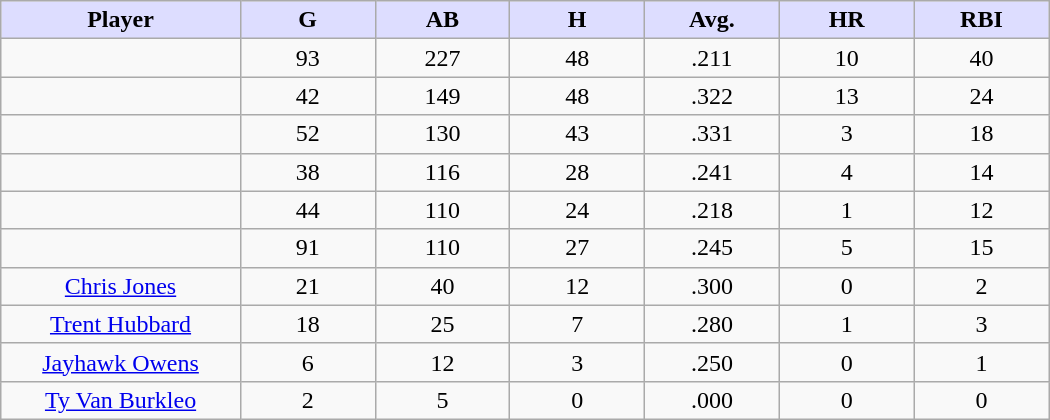<table class="wikitable sortable">
<tr>
<th style="background:#ddf; width:16%;">Player</th>
<th style="background:#ddf; width:9%;">G</th>
<th style="background:#ddf; width:9%;">AB</th>
<th style="background:#ddf; width:9%;">H</th>
<th style="background:#ddf; width:9%;">Avg.</th>
<th style="background:#ddf; width:9%;">HR</th>
<th style="background:#ddf; width:9%;">RBI</th>
</tr>
<tr style="text-align:center;">
<td></td>
<td>93</td>
<td>227</td>
<td>48</td>
<td>.211</td>
<td>10</td>
<td>40</td>
</tr>
<tr style="text-align:center;">
<td></td>
<td>42</td>
<td>149</td>
<td>48</td>
<td>.322</td>
<td>13</td>
<td>24</td>
</tr>
<tr style="text-align:center;">
<td></td>
<td>52</td>
<td>130</td>
<td>43</td>
<td>.331</td>
<td>3</td>
<td>18</td>
</tr>
<tr style="text-align:center;">
<td></td>
<td>38</td>
<td>116</td>
<td>28</td>
<td>.241</td>
<td>4</td>
<td>14</td>
</tr>
<tr style="text-align:center;">
<td></td>
<td>44</td>
<td>110</td>
<td>24</td>
<td>.218</td>
<td>1</td>
<td>12</td>
</tr>
<tr style="text-align:center;">
<td></td>
<td>91</td>
<td>110</td>
<td>27</td>
<td>.245</td>
<td>5</td>
<td>15</td>
</tr>
<tr align=center>
<td><a href='#'>Chris Jones</a></td>
<td>21</td>
<td>40</td>
<td>12</td>
<td>.300</td>
<td>0</td>
<td>2</td>
</tr>
<tr align=center>
<td><a href='#'>Trent Hubbard</a></td>
<td>18</td>
<td>25</td>
<td>7</td>
<td>.280</td>
<td>1</td>
<td>3</td>
</tr>
<tr align=center>
<td><a href='#'>Jayhawk Owens</a></td>
<td>6</td>
<td>12</td>
<td>3</td>
<td>.250</td>
<td>0</td>
<td>1</td>
</tr>
<tr align=center>
<td><a href='#'>Ty Van Burkleo</a></td>
<td>2</td>
<td>5</td>
<td>0</td>
<td>.000</td>
<td>0</td>
<td>0</td>
</tr>
</table>
